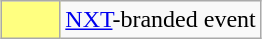<table class="wikitable" style="margin: 0 auto">
<tr>
<td style="background: #FFFF80; width: 2em"></td>
<td><a href='#'>NXT</a>-branded event</td>
</tr>
</table>
